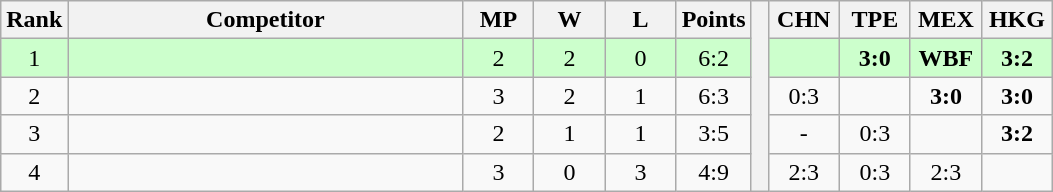<table class="wikitable" style="text-align:center">
<tr>
<th>Rank</th>
<th style="width:16em">Competitor</th>
<th style="width:2.5em">MP</th>
<th style="width:2.5em">W</th>
<th style="width:2.5em">L</th>
<th>Points</th>
<th rowspan="5"> </th>
<th style="width:2.5em">CHN</th>
<th style="width:2.5em">TPE</th>
<th style="width:2.5em">MEX</th>
<th style="width:2.5em">HKG</th>
</tr>
<tr style="background:#cfc;">
<td>1</td>
<td style="text-align:left"></td>
<td>2</td>
<td>2</td>
<td>0</td>
<td>6:2</td>
<td></td>
<td><strong>3:0</strong></td>
<td><strong>WBF</strong></td>
<td><strong>3:2</strong></td>
</tr>
<tr>
<td>2</td>
<td style="text-align:left"></td>
<td>3</td>
<td>2</td>
<td>1</td>
<td>6:3</td>
<td>0:3</td>
<td></td>
<td><strong>3:0</strong></td>
<td><strong>3:0</strong></td>
</tr>
<tr>
<td>3</td>
<td style="text-align:left"></td>
<td>2</td>
<td>1</td>
<td>1</td>
<td>3:5</td>
<td>-</td>
<td>0:3</td>
<td></td>
<td><strong>3:2</strong></td>
</tr>
<tr>
<td>4</td>
<td style="text-align:left"></td>
<td>3</td>
<td>0</td>
<td>3</td>
<td>4:9</td>
<td>2:3</td>
<td>0:3</td>
<td>2:3</td>
<td></td>
</tr>
</table>
